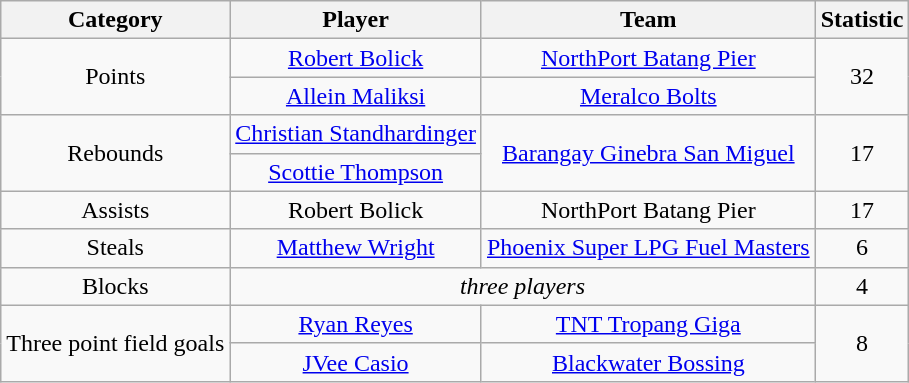<table class="wikitable" style="text-align:center">
<tr>
<th>Category</th>
<th>Player</th>
<th>Team</th>
<th>Statistic</th>
</tr>
<tr>
<td rowspan=2>Points</td>
<td><a href='#'>Robert Bolick</a></td>
<td><a href='#'>NorthPort Batang Pier</a></td>
<td rowspan=2>32</td>
</tr>
<tr>
<td><a href='#'>Allein Maliksi</a></td>
<td><a href='#'>Meralco Bolts</a></td>
</tr>
<tr>
<td rowspan=2>Rebounds</td>
<td><a href='#'>Christian Standhardinger</a></td>
<td rowspan=2><a href='#'>Barangay Ginebra San Miguel</a></td>
<td rowspan=2>17</td>
</tr>
<tr>
<td><a href='#'>Scottie Thompson</a></td>
</tr>
<tr>
<td>Assists</td>
<td>Robert Bolick</td>
<td>NorthPort Batang Pier</td>
<td>17</td>
</tr>
<tr>
<td>Steals</td>
<td><a href='#'>Matthew Wright</a></td>
<td><a href='#'>Phoenix Super LPG Fuel Masters</a></td>
<td>6</td>
</tr>
<tr>
<td>Blocks</td>
<td colspan=2><em>three players</em></td>
<td>4</td>
</tr>
<tr>
<td rowspan=2>Three point field goals</td>
<td><a href='#'>Ryan Reyes</a></td>
<td><a href='#'>TNT Tropang Giga</a></td>
<td rowspan=2>8</td>
</tr>
<tr>
<td><a href='#'>JVee Casio</a></td>
<td><a href='#'>Blackwater Bossing</a></td>
</tr>
</table>
